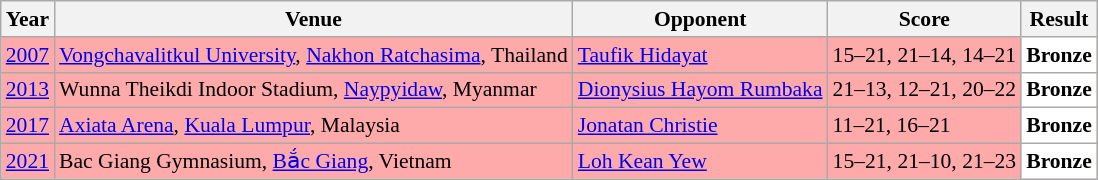<table class="sortable wikitable" style="font-size: 90%;">
<tr>
<th>Year</th>
<th>Venue</th>
<th>Opponent</th>
<th>Score</th>
<th>Result</th>
</tr>
<tr style="background:#FFAAAA">
<td align="center"><a href='#'>2007</a></td>
<td align="left"><a href='#'>Vongchavalitkul University</a>, <a href='#'>Nakhon Ratchasima</a>, Thailand</td>
<td align="left"> <a href='#'>Taufik Hidayat</a></td>
<td align="left">15–21, 21–14, 14–21</td>
<td style="text-align:left; background:white"> <strong>Bronze</strong></td>
</tr>
<tr style="background:#FFAAAA">
<td align="center"><a href='#'>2013</a></td>
<td align="left">Wunna Theikdi Indoor Stadium, <a href='#'>Naypyidaw</a>, Myanmar</td>
<td align="left"> <a href='#'>Dionysius Hayom Rumbaka</a></td>
<td align="left">21–13, 12–21, 20–22</td>
<td style="text-align:left; background:white"> <strong>Bronze</strong></td>
</tr>
<tr style="background:#FFAAAA">
<td align="center"><a href='#'>2017</a></td>
<td align="left"><a href='#'>Axiata Arena</a>, <a href='#'>Kuala Lumpur</a>, Malaysia</td>
<td align="left"> <a href='#'>Jonatan Christie</a></td>
<td align="left">11–21, 16–21</td>
<td style="text-align:left; background:white"> <strong>Bronze</strong></td>
</tr>
<tr style="background:#FFAAAA">
<td align="center"><a href='#'>2021</a></td>
<td align="left">Bac Giang Gymnasium, <a href='#'>Bắc Giang</a>, Vietnam</td>
<td align="left"> <a href='#'>Loh Kean Yew</a></td>
<td align="left">15–21, 21–10, 21–23</td>
<td style="text-align:left; background:white"> <strong>Bronze</strong></td>
</tr>
</table>
